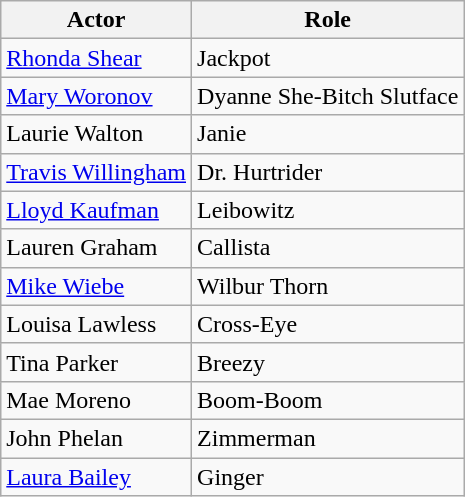<table class="wikitable">
<tr>
<th>Actor</th>
<th>Role</th>
</tr>
<tr>
<td><a href='#'>Rhonda Shear</a></td>
<td>Jackpot</td>
</tr>
<tr>
<td><a href='#'>Mary Woronov</a></td>
<td>Dyanne She-Bitch Slutface</td>
</tr>
<tr>
<td>Laurie Walton</td>
<td>Janie</td>
</tr>
<tr>
<td><a href='#'>Travis Willingham</a></td>
<td>Dr. Hurtrider</td>
</tr>
<tr>
<td><a href='#'>Lloyd Kaufman</a></td>
<td>Leibowitz</td>
</tr>
<tr>
<td>Lauren Graham</td>
<td>Callista</td>
</tr>
<tr>
<td><a href='#'>Mike Wiebe</a></td>
<td>Wilbur Thorn</td>
</tr>
<tr>
<td>Louisa Lawless</td>
<td>Cross-Eye</td>
</tr>
<tr>
<td>Tina Parker</td>
<td>Breezy</td>
</tr>
<tr>
<td>Mae Moreno</td>
<td>Boom-Boom</td>
</tr>
<tr>
<td>John Phelan</td>
<td>Zimmerman</td>
</tr>
<tr>
<td><a href='#'>Laura Bailey</a></td>
<td>Ginger</td>
</tr>
</table>
